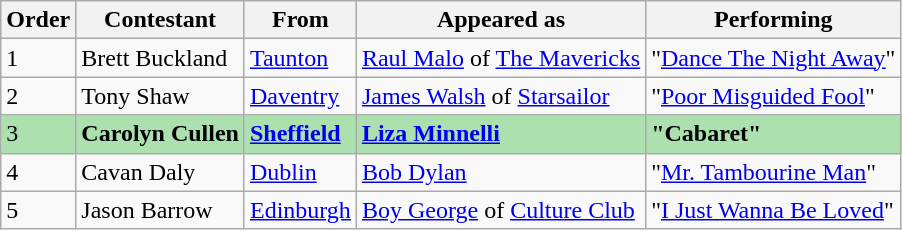<table class="wikitable">
<tr>
<th>Order</th>
<th>Contestant</th>
<th>From</th>
<th>Appeared as</th>
<th>Performing</th>
</tr>
<tr>
<td>1</td>
<td>Brett Buckland</td>
<td><a href='#'>Taunton</a></td>
<td><a href='#'>Raul Malo</a> of <a href='#'>The Mavericks</a></td>
<td>"<a href='#'>Dance The Night Away</a>"</td>
</tr>
<tr>
<td>2</td>
<td>Tony Shaw</td>
<td><a href='#'>Daventry</a></td>
<td><a href='#'>James Walsh</a> of <a href='#'>Starsailor</a></td>
<td>"<a href='#'>Poor Misguided Fool</a>"</td>
</tr>
<tr style="background:#ACE1AF;">
<td>3</td>
<td><strong>Carolyn Cullen</strong></td>
<td><strong><a href='#'>Sheffield</a></strong></td>
<td><strong><a href='#'>Liza Minnelli</a></strong></td>
<td><strong>"Cabaret"</strong></td>
</tr>
<tr>
<td>4</td>
<td>Cavan Daly</td>
<td><a href='#'>Dublin</a></td>
<td><a href='#'>Bob Dylan</a></td>
<td>"<a href='#'>Mr. Tambourine Man</a>"</td>
</tr>
<tr>
<td>5</td>
<td>Jason Barrow</td>
<td><a href='#'>Edinburgh</a></td>
<td><a href='#'>Boy George</a> of <a href='#'>Culture Club</a></td>
<td>"<a href='#'>I Just Wanna Be Loved</a>"</td>
</tr>
</table>
